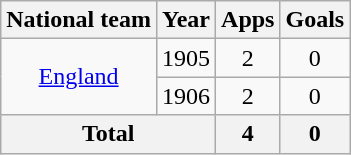<table class=wikitable style="text-align: center">
<tr>
<th>National team</th>
<th>Year</th>
<th>Apps</th>
<th>Goals</th>
</tr>
<tr>
<td rowspan=2><a href='#'>England</a></td>
<td>1905</td>
<td>2</td>
<td>0</td>
</tr>
<tr>
<td>1906</td>
<td>2</td>
<td>0</td>
</tr>
<tr>
<th colspan=2>Total</th>
<th>4</th>
<th>0</th>
</tr>
</table>
